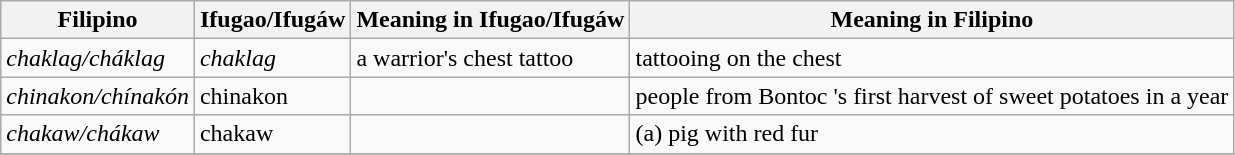<table class="wikitable sortable">
<tr>
<th>Filipino</th>
<th>Ifugao/Ifugáw</th>
<th>Meaning in Ifugao/Ifugáw</th>
<th>Meaning in Filipino</th>
</tr>
<tr>
<td><em>chaklag/cháklag</em> </td>
<td><em>chaklag</em></td>
<td>a warrior's chest tattoo</td>
<td>tattooing on the chest</td>
</tr>
<tr>
<td><em>chinakon/chínakón</em> </td>
<td>chinakon</td>
<td></td>
<td>people from Bontoc 's first harvest of sweet potatoes in a year</td>
</tr>
<tr>
<td><em>chakaw/chákaw</em> </td>
<td>chakaw</td>
<td></td>
<td>(a) pig with red fur</td>
</tr>
<tr>
</tr>
</table>
